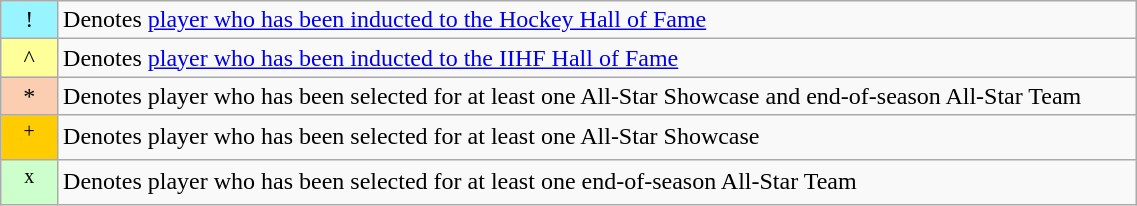<table class="wikitable" style="width:60%;">
<tr>
<td bgcolor=#98f5ff width="5%" align=center>!</td>
<td>Denotes <a href='#'>player who has been inducted to the Hockey Hall of Fame</a></td>
</tr>
<tr>
<td bgcolor=#FFFF99 width="5%" align=center>^</td>
<td>Denotes <a href='#'>player who has been inducted to the IIHF Hall of Fame</a></td>
</tr>
<tr>
<td bgcolor=#FBCEB1 width="5%" align=center>*</td>
<td>Denotes player who has been selected for at least one All-Star Showcase and end-of-season All-Star Team</td>
</tr>
<tr>
<td bgcolor=#FFCC00 width="5%" align=center><sup>+</sup></td>
<td>Denotes player who has been selected for at least one All-Star Showcase</td>
</tr>
<tr>
<td bgcolor=#CCFFCC width="5%" align=center><sup>x</sup></td>
<td>Denotes player who has been selected for at least one end-of-season All-Star Team</td>
</tr>
</table>
